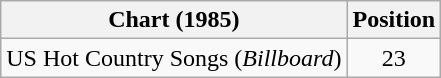<table class="wikitable">
<tr>
<th>Chart (1985)</th>
<th>Position</th>
</tr>
<tr>
<td>US Hot Country Songs (<em>Billboard</em>)</td>
<td align="center">23</td>
</tr>
</table>
